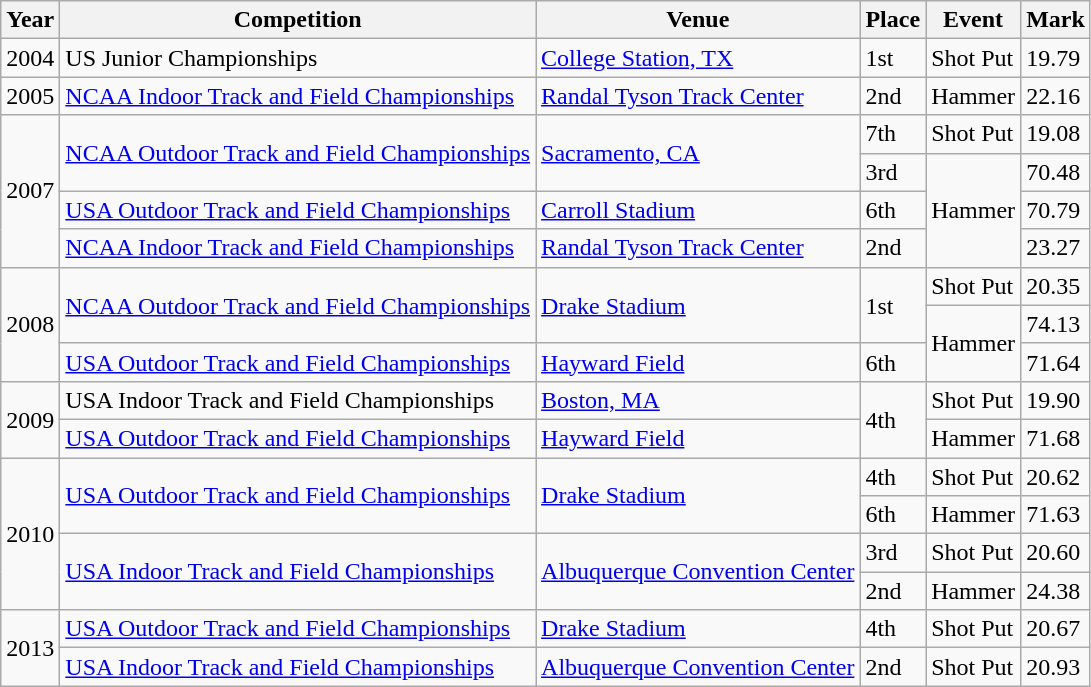<table class="wikitable">
<tr>
<th>Year</th>
<th>Competition</th>
<th>Venue</th>
<th>Place</th>
<th>Event</th>
<th>Mark</th>
</tr>
<tr>
<td>2004</td>
<td>US Junior Championships</td>
<td><a href='#'>College Station, TX</a></td>
<td>1st</td>
<td>Shot Put</td>
<td>19.79</td>
</tr>
<tr>
<td>2005</td>
<td><a href='#'>NCAA Indoor Track and Field Championships</a></td>
<td><a href='#'>Randal Tyson Track Center</a></td>
<td>2nd</td>
<td>Hammer</td>
<td>22.16</td>
</tr>
<tr>
<td rowspan="4">2007</td>
<td rowspan="2"><a href='#'>NCAA Outdoor Track and Field Championships</a></td>
<td rowspan="2"><a href='#'>Sacramento, CA</a></td>
<td>7th</td>
<td>Shot Put</td>
<td>19.08</td>
</tr>
<tr>
<td>3rd</td>
<td rowspan="3">Hammer</td>
<td>70.48</td>
</tr>
<tr>
<td><a href='#'>USA Outdoor Track and Field Championships</a></td>
<td><a href='#'>Carroll Stadium</a></td>
<td>6th</td>
<td>70.79</td>
</tr>
<tr>
<td><a href='#'>NCAA Indoor Track and Field Championships</a></td>
<td><a href='#'>Randal Tyson Track Center</a></td>
<td>2nd</td>
<td>23.27</td>
</tr>
<tr>
<td rowspan="3">2008</td>
<td rowspan="2"><a href='#'>NCAA Outdoor Track and Field Championships</a></td>
<td rowspan="2"><a href='#'>Drake Stadium</a></td>
<td rowspan="2">1st</td>
<td>Shot Put</td>
<td>20.35</td>
</tr>
<tr>
<td rowspan="2">Hammer</td>
<td>74.13</td>
</tr>
<tr>
<td><a href='#'>USA Outdoor Track and Field Championships</a></td>
<td><a href='#'>Hayward Field</a></td>
<td>6th</td>
<td>71.64</td>
</tr>
<tr>
<td rowspan="2">2009</td>
<td>USA Indoor Track and Field Championships</td>
<td><a href='#'>Boston, MA</a></td>
<td rowspan="2">4th</td>
<td>Shot Put</td>
<td>19.90</td>
</tr>
<tr>
<td><a href='#'>USA Outdoor Track and Field Championships</a></td>
<td><a href='#'>Hayward Field</a></td>
<td>Hammer</td>
<td>71.68</td>
</tr>
<tr>
<td rowspan="4">2010</td>
<td rowspan="2"><a href='#'>USA Outdoor Track and Field Championships</a></td>
<td rowspan="2"><a href='#'>Drake Stadium</a></td>
<td>4th</td>
<td>Shot Put</td>
<td>20.62</td>
</tr>
<tr>
<td>6th</td>
<td>Hammer</td>
<td>71.63</td>
</tr>
<tr>
<td rowspan="2"><a href='#'>USA Indoor Track and Field Championships</a></td>
<td rowspan="2"><a href='#'>Albuquerque Convention Center</a></td>
<td>3rd</td>
<td>Shot Put</td>
<td>20.60</td>
</tr>
<tr>
<td>2nd</td>
<td>Hammer</td>
<td>24.38</td>
</tr>
<tr>
<td rowspan="2">2013</td>
<td><a href='#'>USA Outdoor Track and Field Championships</a></td>
<td><a href='#'>Drake Stadium</a></td>
<td>4th</td>
<td>Shot Put</td>
<td>20.67</td>
</tr>
<tr>
<td><a href='#'>USA Indoor Track and Field Championships</a></td>
<td><a href='#'>Albuquerque Convention Center</a></td>
<td>2nd</td>
<td>Shot Put</td>
<td>20.93</td>
</tr>
</table>
